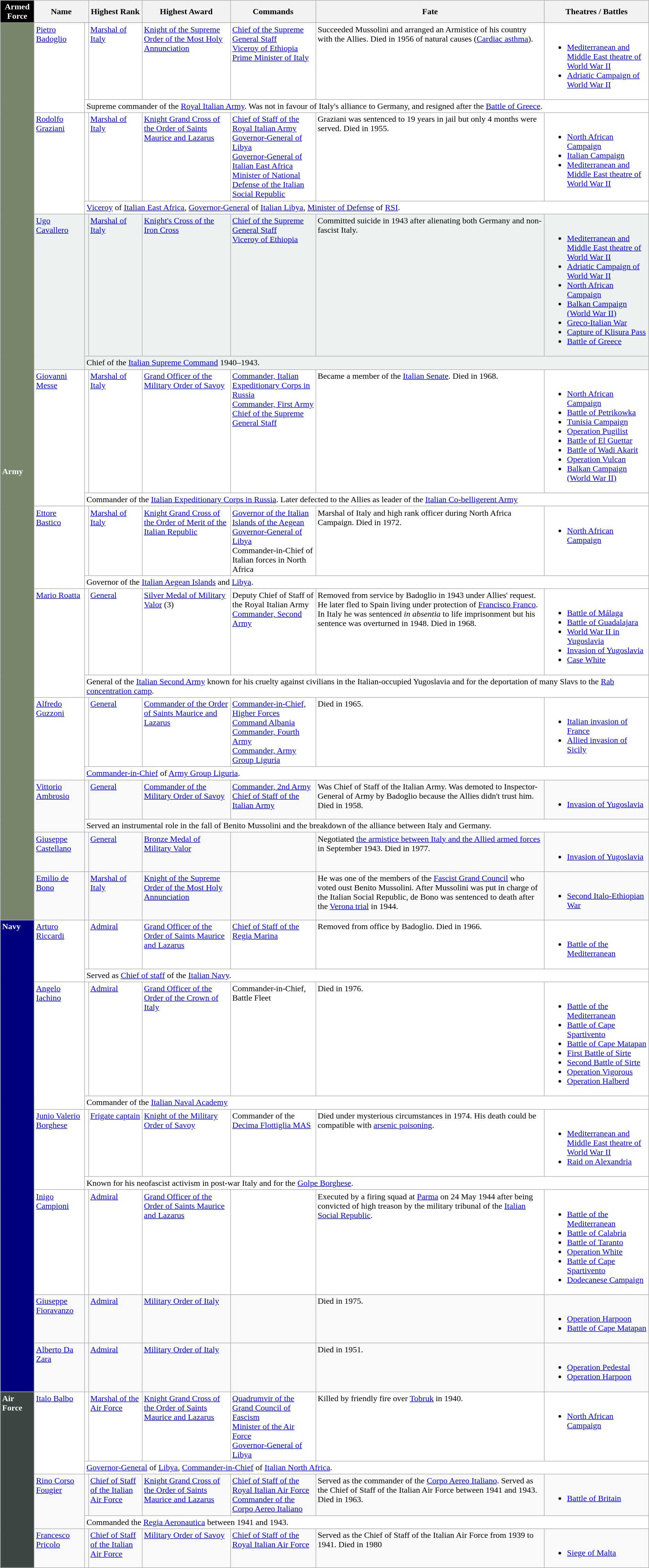<table class="wikitable">
<tr>
<th style="background:#000; color:white;">Armed Force</th>
<th colspan="2">Name</th>
<th>Highest Rank</th>
<th>Highest Award</th>
<th>Commands</th>
<th>Fate</th>
<th>Theatres / Battles</th>
</tr>
<tr style="background:#fff;">
<td rowspan="19" style="background:#78866b; color:white;"><strong>Army</strong></td>
</tr>
<tr style="background:#fff;vertical-align: top;">
<td rowspan="2"><a href='#'>Pietro Badoglio</a></td>
<td></td>
<td><a href='#'>Marshal of Italy</a></td>
<td><a href='#'>Knight of the Supreme Order of the Most Holy Annunciation</a></td>
<td><a href='#'>Chief of the Supreme General Staff</a><br><a href='#'>Viceroy of Ethiopia</a><br><a href='#'>Prime Minister of Italy</a></td>
<td>Succeeded Mussolini and arranged an Armistice of his country with the Allies. Died in 1956 of natural causes (<a href='#'>Cardiac asthma</a>).</td>
<td><br><ul><li><a href='#'>Mediterranean and Middle East theatre of World War II</a></li><li><a href='#'>Adriatic Campaign of World War II</a></li></ul></td>
</tr>
<tr style="background:#fff;">
<td colspan="7">Supreme commander of the <a href='#'>Royal Italian Army</a>. Was not in favour of Italy's alliance to Germany, and resigned after the <a href='#'>Battle of Greece</a>.</td>
</tr>
<tr style="background:#fff;vertical-align: top;">
<td rowspan="2"><a href='#'>Rodolfo Graziani</a></td>
<td></td>
<td><a href='#'>Marshal of Italy</a></td>
<td><a href='#'>Knight Grand Cross of the Order of Saints Maurice and Lazarus</a></td>
<td><a href='#'>Chief of Staff of the Royal Italian Army</a><br><a href='#'>Governor-General of Libya</a><br><a href='#'>Governor-General of Italian East Africa</a><br><a href='#'>Minister of National Defense of the Italian Social Republic</a></td>
<td>Graziani was sentenced to 19 years in jail but only 4 months were served. Died in 1955.</td>
<td><br><ul><li><a href='#'>North African Campaign</a></li><li><a href='#'>Italian Campaign</a></li><li><a href='#'>Mediterranean and Middle East theatre of World War II</a></li></ul></td>
</tr>
<tr style="background:#fff;">
<td colspan="7"><a href='#'>Viceroy</a> of <a href='#'>Italian East Africa</a>, <a href='#'>Governor-General</a> of <a href='#'>Italian Libya</a>, <a href='#'>Minister of Defense</a> of <a href='#'>RSI</a>.</td>
</tr>
<tr style="background:#edf1f1;vertical-align: top;">
<td rowspan="2"><a href='#'>Ugo Cavallero</a></td>
<td></td>
<td><a href='#'>Marshal of Italy</a></td>
<td><a href='#'>Knight's Cross of the Iron Cross</a></td>
<td><a href='#'>Chief of the Supreme General Staff</a><br><a href='#'>Viceroy of Ethiopia</a></td>
<td>Committed suicide in 1943 after alienating both Germany and non-fascist Italy.</td>
<td><br><ul><li><a href='#'>Mediterranean and Middle East theatre of World War II</a></li><li><a href='#'>Adriatic Campaign of World War II</a></li><li><a href='#'>North African Campaign</a></li><li><a href='#'>Balkan Campaign (World War II)</a></li><li><a href='#'>Greco-Italian War</a></li><li><a href='#'>Capture of Klisura Pass</a></li><li><a href='#'>Battle of Greece</a></li></ul></td>
</tr>
<tr style="background:#edf1f1;">
<td colspan="7">Chief of the <a href='#'>Italian Supreme Command</a> 1940–1943.</td>
</tr>
<tr style="background:#fff;vertical-align: top;">
<td rowspan="2"><a href='#'>Giovanni Messe</a></td>
<td></td>
<td><a href='#'>Marshal of Italy</a></td>
<td><a href='#'>Grand Officer of the Military Order of Savoy</a></td>
<td><a href='#'>Commander, Italian Expeditionary Corps in Russia</a><br><a href='#'>Commander, First Army</a><br><a href='#'>Chief of the Supreme General Staff</a></td>
<td>Became a member of the <a href='#'>Italian Senate</a>. Died in 1968.</td>
<td><br><ul><li><a href='#'>North African Campaign</a></li><li><a href='#'>Battle of Petrikowka</a></li><li><a href='#'>Tunisia Campaign</a></li><li><a href='#'>Operation Pugilist</a></li><li><a href='#'>Battle of El Guettar</a></li><li><a href='#'>Battle of Wadi Akarit</a></li><li><a href='#'>Operation Vulcan</a></li><li><a href='#'>Balkan Campaign (World War II)</a></li></ul></td>
</tr>
<tr style="background:#fff;">
<td colspan="7">Commander of the <a href='#'>Italian Expeditionary Corps in Russia</a>. Later defected to the Allies as leader of the <a href='#'>Italian Co-belligerent Army</a></td>
</tr>
<tr style="background:#fff;vertical-align: top;">
<td rowspan="2"><a href='#'>Ettore Bastico</a></td>
<td></td>
<td><a href='#'>Marshal of Italy</a></td>
<td><a href='#'>Knight Grand Cross of the Order of Merit of the Italian Republic</a></td>
<td><a href='#'>Governor of the Italian Islands of the Aegean</a><br><a href='#'>Governor-General of Libya</a><br>Commander-in-Chief of Italian forces in North Africa</td>
<td>Marshal of Italy and high rank officer during North Africa Campaign. Died in 1972.</td>
<td><br><ul><li><a href='#'>North African Campaign</a></li></ul></td>
</tr>
<tr style="background:#fff;">
<td colspan="7">Governor of the <a href='#'>Italian Aegean Islands</a> and <a href='#'>Libya</a>.</td>
</tr>
<tr style="background:#fff;vertical-align: top;">
<td rowspan="2"><a href='#'>Mario Roatta</a></td>
<td></td>
<td><a href='#'>General</a></td>
<td><a href='#'>Silver Medal of Military Valor</a> (3)</td>
<td>Deputy Chief of Staff of the Royal Italian Army<br><a href='#'>Commander, Second Army</a></td>
<td>Removed from service by Badoglio in 1943 under Allies' request. He later fled to Spain living under protection of <a href='#'>Francisco Franco</a>. In Italy he was sentenced <em>in absentia</em> to life imprisonment but his sentence was overturned in 1948. Died in 1968.</td>
<td><br><ul><li><a href='#'>Battle of Málaga</a></li><li><a href='#'>Battle of Guadalajara</a></li><li><a href='#'>World War II in Yugoslavia</a></li><li><a href='#'>Invasion of Yugoslavia</a></li><li><a href='#'>Case White</a></li></ul></td>
</tr>
<tr style="background:#fff;">
<td colspan="7">General of the <a href='#'>Italian Second Army</a> known for his cruelty against civilians in the Italian-occupied Yugoslavia and for the deportation of many Slavs to the <a href='#'>Rab concentration camp</a>.</td>
</tr>
<tr style="background:#fff;vertical-align: top;">
<td rowspan="2"><a href='#'>Alfredo Guzzoni</a></td>
<td></td>
<td><a href='#'>General</a></td>
<td><a href='#'>Commander of the Order of Saints Maurice and Lazarus</a></td>
<td><a href='#'>Commander-in-Chief, Higher Forces Command Albania</a><br><a href='#'>Commander, Fourth Army</a><br><a href='#'>Commander, Army Group Liguria</a></td>
<td>Died in 1965.</td>
<td><br><ul><li><a href='#'>Italian invasion of France</a></li><li><a href='#'>Allied invasion of Sicily</a></li></ul></td>
</tr>
<tr style="background:#fff;">
<td colspan="7"><a href='#'>Commander-in-Chief</a> of <a href='#'>Army Group Liguria</a>.</td>
</tr>
<tr style="vertical-align: top;">
<td rowspan="2"><a href='#'>Vittorio Ambrosio</a></td>
<td></td>
<td><a href='#'>General</a></td>
<td><a href='#'>Commander of the Military Order of Savoy</a></td>
<td><a href='#'>Commander, 2nd Army</a><br><a href='#'>Chief of Staff of the Italian Army</a></td>
<td>Was Chief of Staff of the Italian Army. Was demoted to Inspector-General of Army by Badoglio because the Allies didn't trust him. Died in 1958.</td>
<td><br><ul><li><a href='#'>Invasion of Yugoslavia</a></li></ul></td>
</tr>
<tr style="background:#fff;">
<td colspan="7">Served an instrumental role in the fall of Benito Mussolini and the breakdown of the alliance between Italy and Germany.</td>
</tr>
<tr style="vertical-align: top;">
<td><a href='#'>Giuseppe Castellano</a></td>
<td></td>
<td><a href='#'>General</a></td>
<td><a href='#'>Bronze Medal of Military Valor</a></td>
<td></td>
<td>Negotiated <a href='#'>the armistice between Italy and the Allied armed forces</a> in September 1943. Died in 1977.</td>
<td><br><ul><li><a href='#'>Invasion of Yugoslavia</a></li></ul></td>
</tr>
<tr style="vertical-align: top;">
<td><a href='#'>Emilio de Bono</a></td>
<td></td>
<td><a href='#'>Marshal of Italy</a></td>
<td><a href='#'>Knight of the Supreme Order of the Most Holy Annunciation</a></td>
<td></td>
<td>He was one of the members of the <a href='#'>Fascist Grand Council</a> who voted oust Benito Mussolini. After Mussolini was put in charge of the Italian Social Republic, de Bono was sentenced to death after the <a href='#'>Verona trial</a> in 1944.</td>
<td><br><ul><li><a href='#'>Second Italo-Ethiopian War</a></li></ul></td>
</tr>
<tr style="background:#fff;vertical-align: top;">
<td rowspan="9" style="background:navy; color:white;"><strong>Navy</strong></td>
<td rowspan="2"><a href='#'>Arturo Riccardi</a></td>
<td></td>
<td><a href='#'>Admiral</a></td>
<td><a href='#'>Grand Officer of the Order of Saints Maurice and Lazarus</a></td>
<td><a href='#'>Chief of Staff of the Regia Marina</a></td>
<td>Removed from office by Badoglio. Died in 1966.</td>
<td><br><ul><li><a href='#'>Battle of the Mediterranean</a></li></ul></td>
</tr>
<tr style="background:#fff;">
<td colspan="7">Served as <a href='#'>Chief of staff</a> of the <a href='#'>Italian Navy</a>.</td>
</tr>
<tr style="background:#fff;vertical-align: top;">
<td rowspan="2"><a href='#'>Angelo Iachino</a></td>
<td></td>
<td><a href='#'>Admiral</a></td>
<td><a href='#'>Grand Officer of the Order of the Crown of Italy</a></td>
<td>Commander-in-Chief, Battle Fleet</td>
<td>Died in 1976.</td>
<td><br><ul><li><a href='#'>Battle of the Mediterranean</a></li><li><a href='#'>Battle of Cape Spartivento</a></li><li><a href='#'>Battle of Cape Matapan</a></li><li><a href='#'>First Battle of Sirte</a></li><li><a href='#'>Second Battle of Sirte</a></li><li><a href='#'>Operation Vigorous</a></li><li><a href='#'>Operation Halberd</a></li></ul></td>
</tr>
<tr style="background:#fff;">
<td colspan="7">Commander of the <a href='#'>Italian Naval Academy</a></td>
</tr>
<tr style="background:#fff;vertical-align: top;">
<td rowspan="2"><a href='#'>Junio Valerio Borghese</a></td>
<td></td>
<td><a href='#'>Frigate captain</a></td>
<td><a href='#'>Knight of the Military Order of Savoy</a></td>
<td>Commander of the <a href='#'>Decima Flottiglia MAS</a></td>
<td>Died under mysterious circumstances in 1974. His death could be compatible with <a href='#'>arsenic poisoning</a>.</td>
<td><br><ul><li><a href='#'>Mediterranean and Middle East theatre of World War II</a></li><li><a href='#'>Raid on Alexandria</a></li></ul></td>
</tr>
<tr style="background:#fff;">
<td colspan="7">Known for his neofascist activism in post-war Italy and for the <a href='#'>Golpe Borghese</a>.</td>
</tr>
<tr style="background:#fff;vertical-align: top;">
<td><a href='#'>Inigo Campioni</a></td>
<td></td>
<td><a href='#'>Admiral</a></td>
<td><a href='#'>Grand Officer of the Order of Saints Maurice and Lazarus</a></td>
<td></td>
<td>Executed by a firing squad at <a href='#'>Parma</a> on 24 May 1944 after being convicted of high treason by the military tribunal of the <a href='#'>Italian Social Republic</a>.</td>
<td><br><ul><li><a href='#'>Battle of the Mediterranean</a></li><li><a href='#'>Battle of Calabria</a></li><li><a href='#'>Battle of Taranto</a></li><li><a href='#'>Operation White</a></li><li><a href='#'>Battle of Cape Spartivento</a></li><li><a href='#'>Dodecanese Campaign</a></li></ul></td>
</tr>
<tr style="vertical-align: top;">
<td><a href='#'>Giuseppe Fioravanzo</a></td>
<td></td>
<td><a href='#'>Admiral</a></td>
<td><a href='#'>Military Order of Italy</a></td>
<td></td>
<td>Died in 1975.</td>
<td><br><ul><li><a href='#'>Operation Harpoon</a></li><li><a href='#'>Battle of Cape Matapan</a></li></ul></td>
</tr>
<tr style="vertical-align: top;">
<td><a href='#'>Alberto Da Zara</a></td>
<td></td>
<td><a href='#'>Admiral</a></td>
<td><a href='#'>Military Order of Italy</a></td>
<td></td>
<td>Died in 1951.</td>
<td><br><ul><li><a href='#'>Operation Pedestal</a></li><li><a href='#'>Operation Harpoon</a></li></ul></td>
</tr>
<tr style="background:#fff;vertical-align: top;">
<td rowspan="5" style="background:#3c4645; color:white;"><strong>Air Force</strong></td>
<td rowspan="2"><a href='#'>Italo Balbo</a></td>
<td></td>
<td><a href='#'>Marshal of the Air Force</a></td>
<td><a href='#'>Knight Grand Cross of the Order of Saints Maurice and Lazarus</a></td>
<td><a href='#'>Quadrumvir of the Grand Council of Fascism</a><br><a href='#'>Minister of the Air Force</a><br><a href='#'>Governor-General of Libya</a></td>
<td>Killed by friendly fire over <a href='#'>Tobruk</a> in 1940.</td>
<td><br><ul><li><a href='#'>North African Campaign</a></li></ul></td>
</tr>
<tr style="background:#fff;">
<td colspan="7"><a href='#'>Governor-General</a> of <a href='#'>Libya</a>, <a href='#'>Commander-in-Chief</a> of <a href='#'>Italian North Africa</a>.</td>
</tr>
<tr style="vertical-align: top;">
<td rowspan="2"><a href='#'>Rino Corso Fougier</a></td>
<td></td>
<td><a href='#'>Chief of Staff of the Italian Air Force</a></td>
<td><a href='#'>Knight Grand Cross of the Order of Saints Maurice and Lazarus</a></td>
<td><a href='#'>Chief of Staff of the Royal Italian Air Force</a><br><a href='#'>Commander of the Corpo Aereo Italiano</a></td>
<td>Served as the commander of the <a href='#'>Corpo Aereo Italiano</a>. Served as the Chief of Staff of the Italian Air Force between 1941 and 1943. Died in 1963.</td>
<td><br><ul><li><a href='#'>Battle of Britain</a></li></ul></td>
</tr>
<tr style="background:#fff;">
<td colspan="7">Commanded the <a href='#'>Regia Aeronautica</a> between 1941 and 1943.</td>
</tr>
<tr style="vertical-align: top;">
<td><a href='#'>Francesco Pricolo</a></td>
<td></td>
<td><a href='#'>Chief of Staff of the Italian Air Force</a></td>
<td><a href='#'>Military Order of Savoy</a></td>
<td><a href='#'>Chief of Staff of the Royal Italian Air Force</a></td>
<td>Served as the Chief of Staff of the Italian Air Force from 1939 to 1941. Died in 1980</td>
<td><br><ul><li><a href='#'>Siege of Malta</a></li></ul></td>
</tr>
</table>
